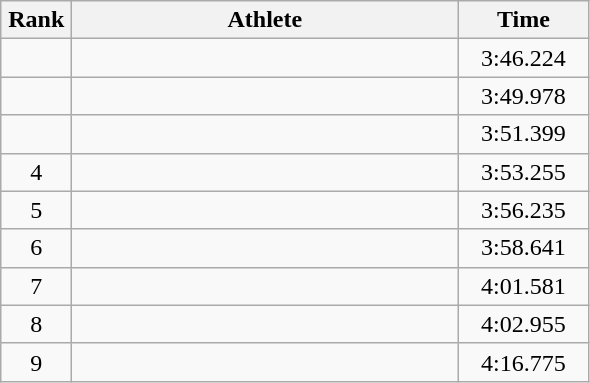<table class=wikitable style="text-align:center">
<tr>
<th width=40>Rank</th>
<th width=250>Athlete</th>
<th width=80>Time</th>
</tr>
<tr>
<td></td>
<td align=left></td>
<td>3:46.224</td>
</tr>
<tr>
<td></td>
<td align=left></td>
<td>3:49.978</td>
</tr>
<tr>
<td></td>
<td align=left></td>
<td>3:51.399</td>
</tr>
<tr>
<td>4</td>
<td align=left></td>
<td>3:53.255</td>
</tr>
<tr>
<td>5</td>
<td align=left></td>
<td>3:56.235</td>
</tr>
<tr>
<td>6</td>
<td align=left></td>
<td>3:58.641</td>
</tr>
<tr>
<td>7</td>
<td align=left></td>
<td>4:01.581</td>
</tr>
<tr>
<td>8</td>
<td align=left></td>
<td>4:02.955</td>
</tr>
<tr>
<td>9</td>
<td align=left></td>
<td>4:16.775</td>
</tr>
</table>
